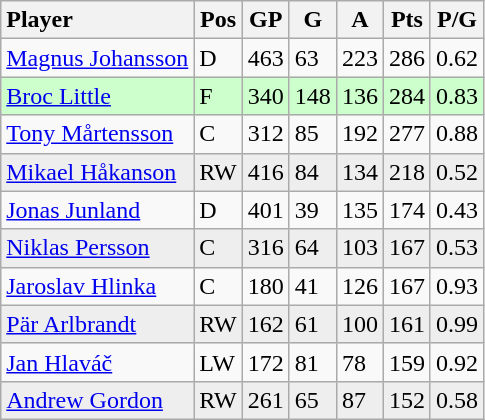<table class="wikitable">
<tr>
<th style="text-align:left;">Player</th>
<th>Pos</th>
<th>GP</th>
<th>G</th>
<th>A</th>
<th>Pts</th>
<th>P/G</th>
</tr>
<tr>
<td style="text-align:left;"><a href='#'>Magnus Johansson</a></td>
<td>D</td>
<td>463</td>
<td>63</td>
<td>223</td>
<td>286</td>
<td>0.62</td>
</tr>
<tr style="text-align:left;" bgcolor ="#cfc">
<td style="text-align:left;"><a href='#'>Broc Little</a></td>
<td>F</td>
<td>340</td>
<td>148</td>
<td>136</td>
<td>284</td>
<td>0.83</td>
</tr>
<tr>
<td style="text-align:left;"><a href='#'>Tony Mårtensson</a></td>
<td>C</td>
<td>312</td>
<td>85</td>
<td>192</td>
<td>277</td>
<td>0.88</td>
</tr>
<tr style="background:#eeeeee;">
<td style="text-align:left;"><a href='#'>Mikael Håkanson</a></td>
<td>RW</td>
<td>416</td>
<td>84</td>
<td>134</td>
<td>218</td>
<td>0.52</td>
</tr>
<tr style="text-align:left;">
<td style="text-align:left;"><a href='#'>Jonas Junland</a></td>
<td>D</td>
<td>401</td>
<td>39</td>
<td>135</td>
<td>174</td>
<td>0.43</td>
</tr>
<tr style="background:#eeeeee;">
<td style="text-align:left;"><a href='#'>Niklas Persson</a></td>
<td>C</td>
<td>316</td>
<td>64</td>
<td>103</td>
<td>167</td>
<td>0.53</td>
</tr>
<tr>
<td style="text-align:left;"><a href='#'>Jaroslav Hlinka</a></td>
<td>C</td>
<td>180</td>
<td>41</td>
<td>126</td>
<td>167</td>
<td>0.93</td>
</tr>
<tr style="background:#eeeeee;">
<td style="text-align:left;"><a href='#'>Pär Arlbrandt</a></td>
<td>RW</td>
<td>162</td>
<td>61</td>
<td>100</td>
<td>161</td>
<td>0.99</td>
</tr>
<tr>
<td style="text-align:left;"><a href='#'>Jan Hlaváč</a></td>
<td>LW</td>
<td>172</td>
<td>81</td>
<td>78</td>
<td>159</td>
<td>0.92</td>
</tr>
<tr style="background:#eeeeee;">
<td style="text-align:left;"><a href='#'>Andrew Gordon</a></td>
<td>RW</td>
<td>261</td>
<td>65</td>
<td>87</td>
<td>152</td>
<td>0.58</td>
</tr>
</table>
